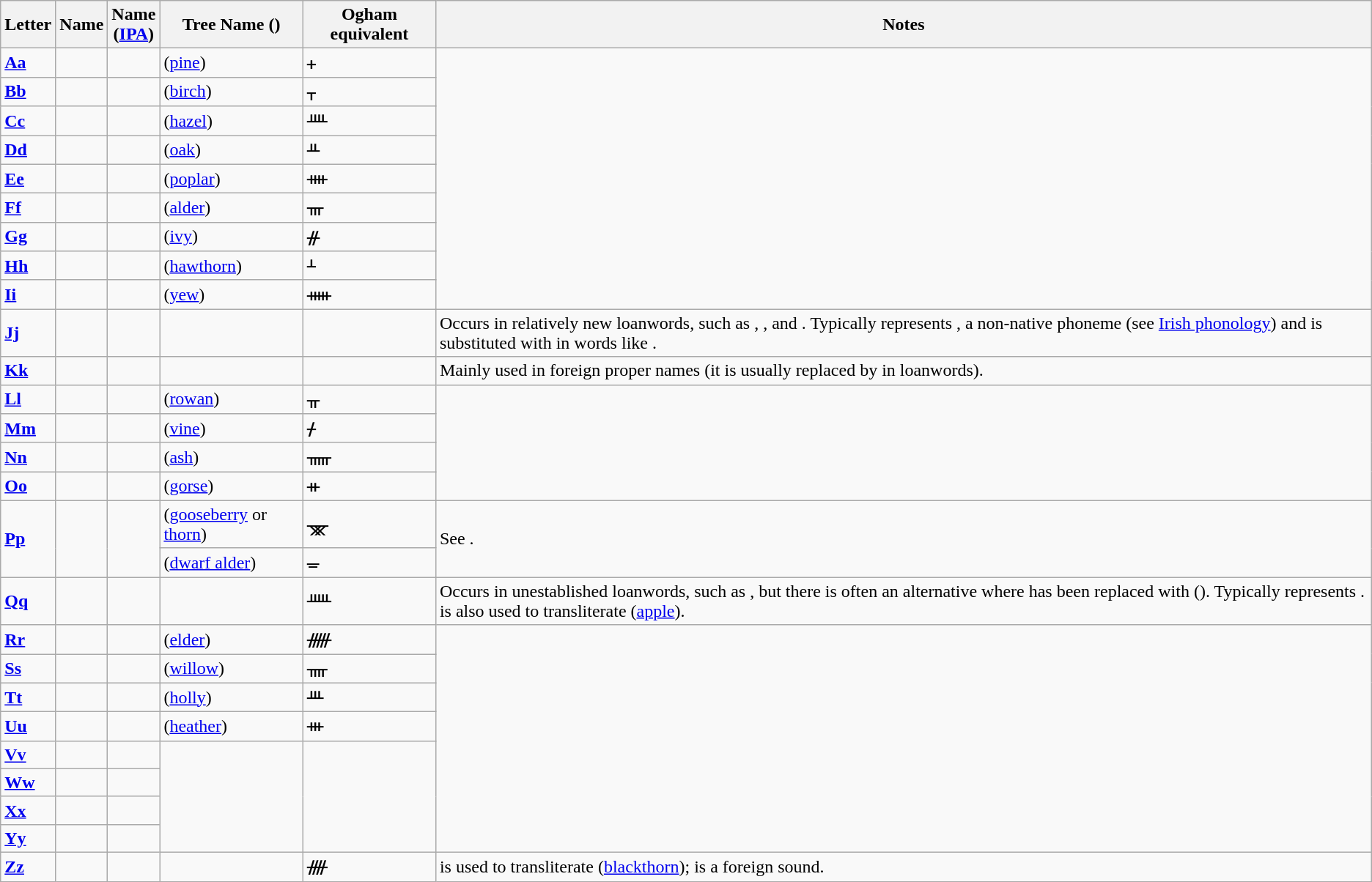<table class="wikitable">
<tr>
<th>Letter</th>
<th>Name<br></th>
<th>Name<br>(<a href='#'>IPA</a>)</th>
<th>Tree Name ()</th>
<th>Ogham equivalent</th>
<th>Notes</th>
</tr>
<tr>
<td><strong><a href='#'>Aa</a></strong></td>
<td> </td>
<td></td>
<td> (<a href='#'>pine</a>)</td>
<td>ᚐ</td>
<td rowspan="9"></td>
</tr>
<tr>
<td><strong><a href='#'>Bb</a></strong></td>
<td></td>
<td></td>
<td> (<a href='#'>birch</a>)</td>
<td>ᚁ</td>
</tr>
<tr>
<td><strong><a href='#'>Cc</a></strong></td>
<td></td>
<td></td>
<td> (<a href='#'>hazel</a>)</td>
<td>ᚉ</td>
</tr>
<tr>
<td><strong><a href='#'>Dd</a></strong></td>
<td></td>
<td></td>
<td> (<a href='#'>oak</a>)</td>
<td>ᚇ</td>
</tr>
<tr>
<td><strong><a href='#'>Ee</a></strong></td>
<td> </td>
<td></td>
<td> (<a href='#'>poplar</a>)</td>
<td>ᚓ</td>
</tr>
<tr>
<td><strong><a href='#'>Ff</a></strong></td>
<td></td>
<td></td>
<td> (<a href='#'>alder</a>)</td>
<td>ᚃ</td>
</tr>
<tr>
<td><strong><a href='#'>Gg</a></strong></td>
<td></td>
<td></td>
<td> (<a href='#'>ivy</a>)</td>
<td>ᚌ</td>
</tr>
<tr>
<td><strong><a href='#'>Hh</a></strong></td>
<td></td>
<td></td>
<td> (<a href='#'>hawthorn</a>)</td>
<td>ᚆ</td>
</tr>
<tr>
<td><strong><a href='#'>Ii</a></strong></td>
<td> </td>
<td></td>
<td> (<a href='#'>yew</a>)</td>
<td>ᚔ</td>
</tr>
<tr>
<td><strong><a href='#'>Jj</a></strong></td>
<td></td>
<td></td>
<td></td>
<td></td>
<td>Occurs in relatively new loanwords, such as , , and . Typically represents , a non-native phoneme (see <a href='#'>Irish phonology</a>) and is substituted with  in words like  .</td>
</tr>
<tr>
<td><strong><a href='#'>Kk</a></strong></td>
<td></td>
<td></td>
<td></td>
<td></td>
<td>Mainly used in foreign proper names (it is usually replaced by  in loanwords).</td>
</tr>
<tr>
<td><strong><a href='#'>Ll</a></strong></td>
<td></td>
<td></td>
<td> (<a href='#'>rowan</a>)</td>
<td>ᚂ</td>
<td rowspan="4"></td>
</tr>
<tr>
<td><strong><a href='#'>Mm</a></strong></td>
<td></td>
<td></td>
<td> (<a href='#'>vine</a>)</td>
<td>ᚋ</td>
</tr>
<tr>
<td><strong><a href='#'>Nn</a></strong></td>
<td></td>
<td></td>
<td> (<a href='#'>ash</a>)</td>
<td>ᚅ</td>
</tr>
<tr>
<td><strong><a href='#'>Oo</a></strong></td>
<td> </td>
<td></td>
<td> (<a href='#'>gorse</a>)</td>
<td>ᚑ</td>
</tr>
<tr>
<td rowspan="2"><strong><a href='#'>Pp</a></strong></td>
<td rowspan="2"></td>
<td rowspan="2"></td>
<td> (<a href='#'>gooseberry</a> or <a href='#'>thorn</a>)</td>
<td>ᚘ</td>
<td rowspan="2">See .</td>
</tr>
<tr>
<td> (<a href='#'>dwarf alder</a>)</td>
<td>ᚚ</td>
</tr>
<tr>
<td><strong><a href='#'>Qq</a></strong></td>
<td></td>
<td></td>
<td></td>
<td>ᚊ</td>
<td>Occurs in unestablished loanwords, such as , but there is often an alternative where  has been replaced with  (). Typically represents .  is also used to transliterate  (<a href='#'>apple</a>).</td>
</tr>
<tr>
<td><strong><a href='#'>Rr</a></strong></td>
<td></td>
<td></td>
<td> (<a href='#'>elder</a>)</td>
<td>ᚏ</td>
<td rowspan="8"></td>
</tr>
<tr>
<td><strong><a href='#'>Ss</a></strong></td>
<td></td>
<td></td>
<td> (<a href='#'>willow</a>)</td>
<td>ᚄ</td>
</tr>
<tr>
<td><strong><a href='#'>Tt</a></strong></td>
<td></td>
<td></td>
<td> (<a href='#'>holly</a>)</td>
<td>ᚈ</td>
</tr>
<tr>
<td><strong><a href='#'>Uu</a></strong></td>
<td> </td>
<td></td>
<td> (<a href='#'>heather</a>)</td>
<td>ᚒ</td>
</tr>
<tr>
<td><strong><a href='#'>Vv</a></strong></td>
<td></td>
<td></td>
<td rowspan="4"></td>
<td rowspan="4"></td>
</tr>
<tr>
<td><strong><a href='#'>Ww</a></strong></td>
<td></td>
<td></td>
</tr>
<tr>
<td><strong><a href='#'>Xx</a></strong></td>
<td></td>
<td></td>
</tr>
<tr>
<td><strong><a href='#'>Yy</a></strong></td>
<td></td>
<td></td>
</tr>
<tr>
<td><strong><a href='#'>Zz</a></strong></td>
<td></td>
<td></td>
<td></td>
<td>ᚎ</td>
<td> is used to transliterate  (<a href='#'>blackthorn</a>);  is a foreign sound.</td>
</tr>
</table>
